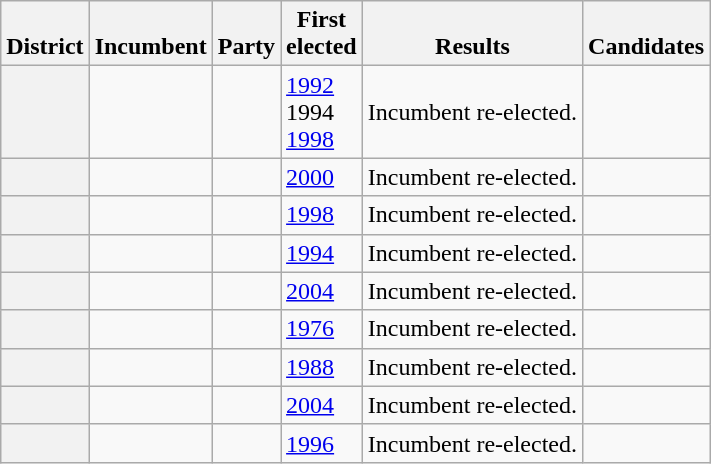<table class="wikitable sortable">
<tr valign=bottom>
<th>District</th>
<th>Incumbent</th>
<th>Party</th>
<th>First<br>elected</th>
<th>Results</th>
<th>Candidates</th>
</tr>
<tr>
<th></th>
<td></td>
<td></td>
<td><a href='#'>1992</a><br>1994 <br><a href='#'>1998</a></td>
<td>Incumbent re-elected.</td>
<td nowrap></td>
</tr>
<tr>
<th></th>
<td></td>
<td></td>
<td><a href='#'>2000</a></td>
<td>Incumbent re-elected.</td>
<td nowrap></td>
</tr>
<tr>
<th></th>
<td></td>
<td></td>
<td><a href='#'>1998</a></td>
<td>Incumbent re-elected.</td>
<td nowrap></td>
</tr>
<tr>
<th></th>
<td></td>
<td></td>
<td><a href='#'>1994</a></td>
<td>Incumbent re-elected.</td>
<td nowrap></td>
</tr>
<tr>
<th></th>
<td></td>
<td></td>
<td><a href='#'>2004</a></td>
<td>Incumbent re-elected.</td>
<td nowrap></td>
</tr>
<tr>
<th></th>
<td></td>
<td></td>
<td><a href='#'>1976</a></td>
<td>Incumbent re-elected.</td>
<td nowrap></td>
</tr>
<tr>
<th></th>
<td></td>
<td></td>
<td><a href='#'>1988</a></td>
<td>Incumbent re-elected.</td>
<td nowrap></td>
</tr>
<tr>
<th></th>
<td></td>
<td></td>
<td><a href='#'>2004</a></td>
<td>Incumbent re-elected.</td>
<td nowrap></td>
</tr>
<tr>
<th></th>
<td></td>
<td></td>
<td><a href='#'>1996</a></td>
<td>Incumbent re-elected.</td>
<td nowrap></td>
</tr>
</table>
